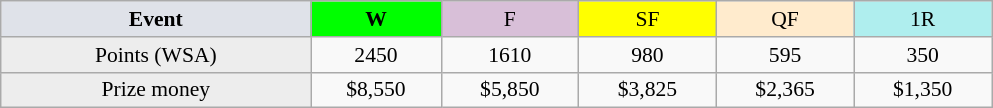<table class=wikitable style=font-size:90%;text-align:center>
<tr>
<td width=200 colspan=1 bgcolor=#dfe2e9><strong>Event</strong></td>
<td width=80 bgcolor=lime><strong>W</strong></td>
<td width=85 bgcolor=#D8BFD8>F</td>
<td width=85 bgcolor=#FFFF00>SF</td>
<td width=85 bgcolor=#ffebcd>QF</td>
<td width=85 bgcolor=#afeeee>1R</td>
</tr>
<tr>
<td bgcolor=#EDEDED>Points (WSA)</td>
<td>2450</td>
<td>1610</td>
<td>980</td>
<td>595</td>
<td>350</td>
</tr>
<tr>
<td bgcolor=#EDEDED>Prize money</td>
<td>$8,550</td>
<td>$5,850</td>
<td>$3,825</td>
<td>$2,365</td>
<td>$1,350</td>
</tr>
</table>
